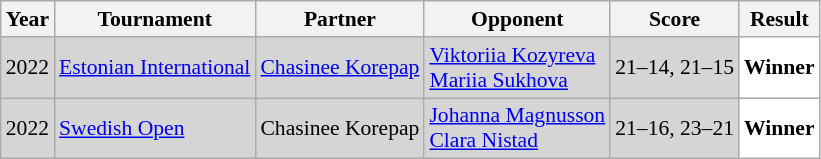<table class="sortable wikitable" style="font-size: 90%;">
<tr>
<th>Year</th>
<th>Tournament</th>
<th>Partner</th>
<th>Opponent</th>
<th>Score</th>
<th>Result</th>
</tr>
<tr style="background:#D5D5D5">
<td align="center">2022</td>
<td align="left"><a href='#'>Estonian International</a></td>
<td align="left"> <a href='#'>Chasinee Korepap</a></td>
<td align="left"> <a href='#'>Viktoriia Kozyreva</a><br> <a href='#'>Mariia Sukhova</a></td>
<td align="left">21–14, 21–15</td>
<td style="text-align:left; background:white"> <strong>Winner</strong></td>
</tr>
<tr style="background:#D5D5D5">
<td align="center">2022</td>
<td align="left"><a href='#'>Swedish Open</a></td>
<td align="left"> Chasinee Korepap</td>
<td align="left"> <a href='#'>Johanna Magnusson</a><br> <a href='#'>Clara Nistad</a></td>
<td align="left">21–16, 23–21</td>
<td style="text-align:left; background:white"> <strong>Winner</strong></td>
</tr>
</table>
